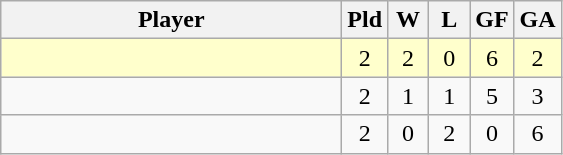<table class=wikitable style="text-align:center">
<tr>
<th width=220>Player</th>
<th width=20>Pld</th>
<th width=20>W</th>
<th width=20>L</th>
<th width=20>GF</th>
<th width=20>GA</th>
</tr>
<tr bgcolor=#ffffcc>
<td align=left></td>
<td>2</td>
<td>2</td>
<td>0</td>
<td>6</td>
<td>2</td>
</tr>
<tr>
<td align=left></td>
<td>2</td>
<td>1</td>
<td>1</td>
<td>5</td>
<td>3</td>
</tr>
<tr>
<td align=left></td>
<td>2</td>
<td>0</td>
<td>2</td>
<td>0</td>
<td>6</td>
</tr>
</table>
